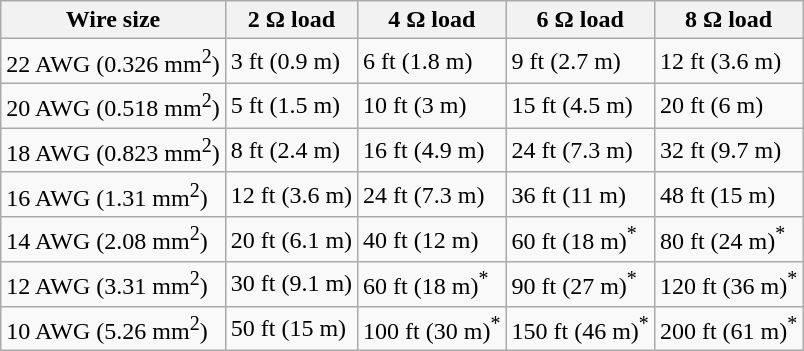<table class="wikitable" border="5" id="wire_length_table">
<tr>
<th>Wire size</th>
<th>2 Ω load</th>
<th>4 Ω load</th>
<th>6 Ω load</th>
<th>8 Ω load</th>
</tr>
<tr>
<td>22 AWG (0.326 mm<sup>2</sup>)</td>
<td>3 ft (0.9 m)</td>
<td>6 ft (1.8 m)</td>
<td>9 ft (2.7 m)</td>
<td>12 ft (3.6 m)</td>
</tr>
<tr>
<td>20 AWG (0.518 mm<sup>2</sup>)</td>
<td>5 ft (1.5 m)</td>
<td>10 ft (3 m)</td>
<td>15 ft (4.5 m)</td>
<td>20 ft (6 m)</td>
</tr>
<tr>
<td>18 AWG (0.823 mm<sup>2</sup>)</td>
<td>8 ft (2.4 m)</td>
<td>16 ft (4.9 m)</td>
<td>24 ft (7.3 m)</td>
<td>32 ft (9.7 m)</td>
</tr>
<tr>
<td>16 AWG (1.31 mm<sup>2</sup>)</td>
<td>12 ft (3.6 m)</td>
<td>24 ft (7.3 m)</td>
<td>36 ft (11 m)</td>
<td>48 ft (15 m)</td>
</tr>
<tr>
<td>14 AWG (2.08 mm<sup>2</sup>)</td>
<td>20 ft (6.1 m)</td>
<td>40 ft (12 m)</td>
<td>60 ft (18 m)<sup>*</sup></td>
<td>80 ft (24 m)<sup>*</sup></td>
</tr>
<tr>
<td>12 AWG (3.31 mm<sup>2</sup>)</td>
<td>30 ft (9.1 m)</td>
<td>60 ft (18 m)<sup>*</sup></td>
<td>90 ft (27 m)<sup>*</sup></td>
<td>120 ft (36 m)<sup>*</sup></td>
</tr>
<tr>
<td>10 AWG (5.26 mm<sup>2</sup>)</td>
<td>50 ft (15 m)</td>
<td>100 ft (30 m)<sup>*</sup></td>
<td>150 ft (46 m)<sup>*</sup></td>
<td>200 ft (61 m)<sup>*</sup></td>
</tr>
</table>
